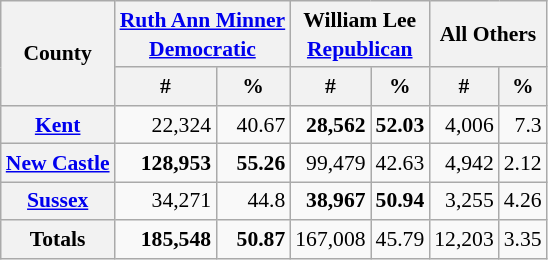<table class="wikitable sortable" style="text-align:right;font-size:90%;line-height:1.3">
<tr>
<th rowspan="2">County</th>
<th colspan="2"><a href='#'>Ruth Ann Minner</a><br><a href='#'>Democratic</a></th>
<th colspan="2">William Lee<br><a href='#'>Republican</a></th>
<th colspan="2">All Others</th>
</tr>
<tr>
<th data-sort-type="number">#</th>
<th data-sort-type="number">%</th>
<th data-sort-type="number">#</th>
<th data-sort-type="number">%</th>
<th data-sort-type="number">#</th>
<th data-sort-type="number">%</th>
</tr>
<tr>
<th><a href='#'>Kent</a></th>
<td>22,324</td>
<td>40.67</td>
<td><strong>28,562</strong></td>
<td><strong>52.03</strong></td>
<td>4,006</td>
<td>7.3</td>
</tr>
<tr>
<th><a href='#'>New Castle</a></th>
<td><strong>128,953</strong></td>
<td><strong>55.26</strong></td>
<td>99,479</td>
<td>42.63</td>
<td>4,942</td>
<td>2.12</td>
</tr>
<tr>
<th><a href='#'>Sussex</a></th>
<td>34,271</td>
<td>44.8</td>
<td><strong>38,967</strong></td>
<td><strong>50.94</strong></td>
<td>3,255</td>
<td>4.26</td>
</tr>
<tr class="sortbottom">
<th>Totals</th>
<td><strong>185,548</strong></td>
<td><strong>50.87</strong></td>
<td>167,008</td>
<td>45.79</td>
<td>12,203</td>
<td>3.35</td>
</tr>
</table>
